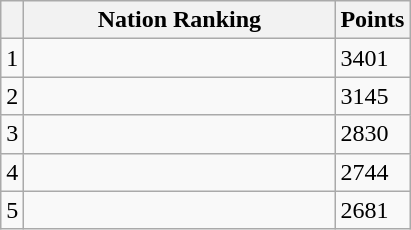<table class="wikitable col3right">
<tr>
<th></th>
<th style="width:200px; white-space:nowrap;">Nation Ranking</th>
<th style="width:20px;">Points</th>
</tr>
<tr>
<td>1</td>
<td></td>
<td>3401</td>
</tr>
<tr>
<td>2</td>
<td></td>
<td>3145</td>
</tr>
<tr>
<td>3</td>
<td></td>
<td>2830</td>
</tr>
<tr>
<td>4</td>
<td></td>
<td>2744</td>
</tr>
<tr>
<td>5</td>
<td></td>
<td>2681</td>
</tr>
</table>
